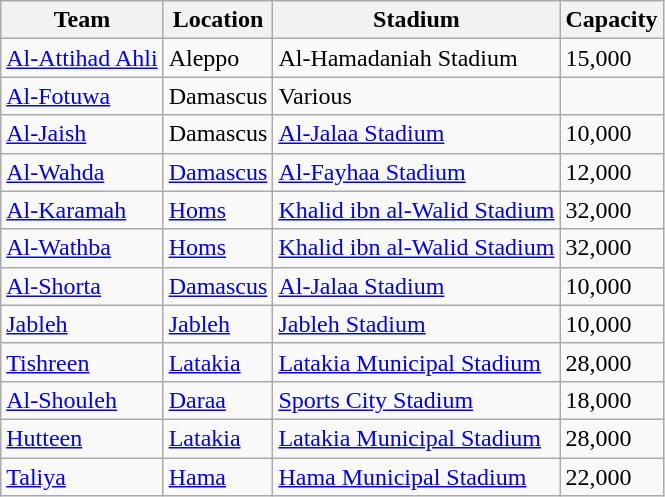<table class="wikitable sortable" style="text-align:left;">
<tr>
<th>Team</th>
<th>Location</th>
<th>Stadium</th>
<th>Capacity</th>
</tr>
<tr>
<td><a href='#'>Al-Attihad Ahli</a></td>
<td>Aleppo</td>
<td>Al-Hamadaniah Stadium</td>
<td>15,000</td>
</tr>
<tr>
<td><a href='#'>Al-Fotuwa</a></td>
<td>Damascus</td>
<td>Various</td>
<td></td>
</tr>
<tr>
<td><a href='#'>Al-Jaish</a></td>
<td>Damascus</td>
<td><a href='#'>Al-Jalaa Stadium</a></td>
<td>10,000</td>
</tr>
<tr>
<td><a href='#'>Al-Wahda</a></td>
<td><a href='#'>Damascus</a></td>
<td><a href='#'>Al-Fayhaa Stadium</a></td>
<td>12,000</td>
</tr>
<tr>
<td><a href='#'>Al-Karamah</a></td>
<td><a href='#'>Homs</a></td>
<td><a href='#'>Khalid ibn al-Walid Stadium</a></td>
<td>32,000</td>
</tr>
<tr>
<td><a href='#'>Al-Wathba</a></td>
<td><a href='#'>Homs</a></td>
<td><a href='#'>Khalid ibn al-Walid Stadium</a></td>
<td>32,000</td>
</tr>
<tr>
<td><a href='#'>Al-Shorta</a></td>
<td><a href='#'>Damascus</a></td>
<td><a href='#'>Al-Jalaa Stadium</a></td>
<td>10,000</td>
</tr>
<tr>
<td><a href='#'>Jableh</a></td>
<td><a href='#'>Jableh</a></td>
<td><a href='#'>Jableh Stadium</a></td>
<td>10,000</td>
</tr>
<tr>
<td><a href='#'>Tishreen</a></td>
<td><a href='#'>Latakia</a></td>
<td><a href='#'>Latakia Municipal Stadium</a></td>
<td>28,000</td>
</tr>
<tr>
<td><a href='#'>Al-Shouleh</a></td>
<td><a href='#'>Daraa</a></td>
<td><a href='#'>Sports City Stadium</a></td>
<td>18,000</td>
</tr>
<tr>
<td><a href='#'>Hutteen</a></td>
<td><a href='#'>Latakia</a></td>
<td><a href='#'>Latakia Municipal Stadium</a></td>
<td>28,000</td>
</tr>
<tr>
<td><a href='#'>Taliya</a></td>
<td><a href='#'>Hama</a></td>
<td><a href='#'>Hama Municipal Stadium</a></td>
<td>22,000</td>
</tr>
</table>
